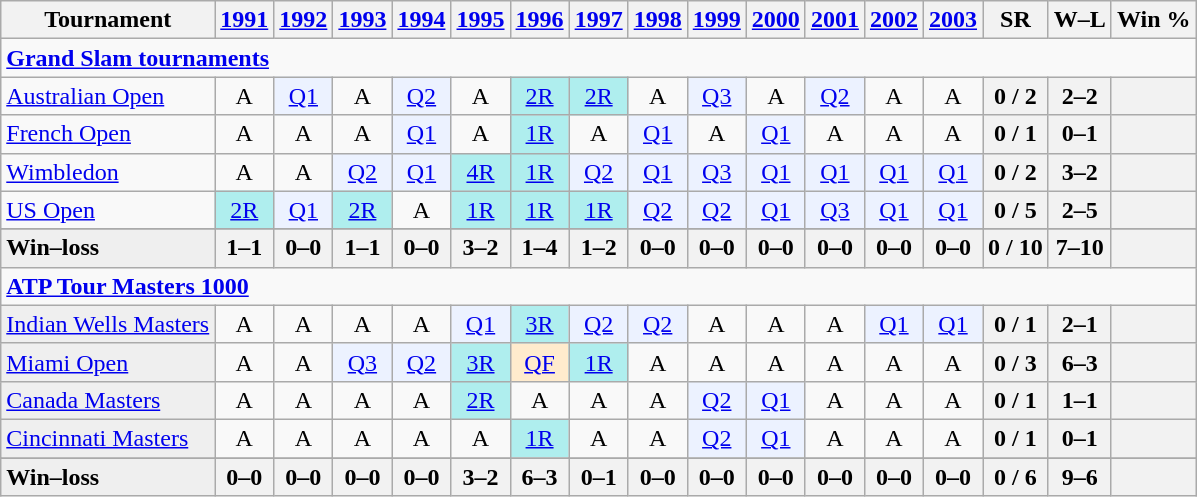<table class=wikitable style=text-align:center>
<tr>
<th>Tournament</th>
<th><a href='#'>1991</a></th>
<th><a href='#'>1992</a></th>
<th><a href='#'>1993</a></th>
<th><a href='#'>1994</a></th>
<th><a href='#'>1995</a></th>
<th><a href='#'>1996</a></th>
<th><a href='#'>1997</a></th>
<th><a href='#'>1998</a></th>
<th><a href='#'>1999</a></th>
<th><a href='#'>2000</a></th>
<th><a href='#'>2001</a></th>
<th><a href='#'>2002</a></th>
<th><a href='#'>2003</a></th>
<th>SR</th>
<th>W–L</th>
<th>Win %</th>
</tr>
<tr>
<td colspan=25 style=text-align:left><a href='#'><strong>Grand Slam tournaments</strong></a></td>
</tr>
<tr>
<td align=left><a href='#'>Australian Open</a></td>
<td>A</td>
<td style=background:#ecf2ff><a href='#'>Q1</a></td>
<td>A</td>
<td style=background:#ecf2ff><a href='#'>Q2</a></td>
<td>A</td>
<td style=background:#afeeee><a href='#'>2R</a></td>
<td style=background:#afeeee><a href='#'>2R</a></td>
<td>A</td>
<td style=background:#ecf2ff><a href='#'>Q3</a></td>
<td>A</td>
<td style=background:#ecf2ff><a href='#'>Q2</a></td>
<td>A</td>
<td>A</td>
<th>0 / 2</th>
<th>2–2</th>
<th></th>
</tr>
<tr>
<td align=left><a href='#'>French Open</a></td>
<td>A</td>
<td>A</td>
<td>A</td>
<td style=background:#ecf2ff><a href='#'>Q1</a></td>
<td>A</td>
<td style=background:#afeeee><a href='#'>1R</a></td>
<td>A</td>
<td style=background:#ecf2ff><a href='#'>Q1</a></td>
<td>A</td>
<td style=background:#ecf2ff><a href='#'>Q1</a></td>
<td>A</td>
<td>A</td>
<td>A</td>
<th>0 / 1</th>
<th>0–1</th>
<th></th>
</tr>
<tr>
<td align=left><a href='#'>Wimbledon</a></td>
<td>A</td>
<td>A</td>
<td style=background:#ecf2ff><a href='#'>Q2</a></td>
<td style=background:#ecf2ff><a href='#'>Q1</a></td>
<td style=background:#afeeee><a href='#'>4R</a></td>
<td style=background:#afeeee><a href='#'>1R</a></td>
<td style=background:#ecf2ff><a href='#'>Q2</a></td>
<td style=background:#ecf2ff><a href='#'>Q1</a></td>
<td style=background:#ecf2ff><a href='#'>Q3</a></td>
<td style=background:#ecf2ff><a href='#'>Q1</a></td>
<td style=background:#ecf2ff><a href='#'>Q1</a></td>
<td style=background:#ecf2ff><a href='#'>Q1</a></td>
<td style=background:#ecf2ff><a href='#'>Q1</a></td>
<th>0 / 2</th>
<th>3–2</th>
<th></th>
</tr>
<tr>
<td align=left><a href='#'>US Open</a></td>
<td style=background:#afeeee><a href='#'>2R</a></td>
<td style=background:#ecf2ff><a href='#'>Q1</a></td>
<td style=background:#afeeee><a href='#'>2R</a></td>
<td>A</td>
<td style=background:#afeeee><a href='#'>1R</a></td>
<td style=background:#afeeee><a href='#'>1R</a></td>
<td style=background:#afeeee><a href='#'>1R</a></td>
<td style=background:#ecf2ff><a href='#'>Q2</a></td>
<td style=background:#ecf2ff><a href='#'>Q2</a></td>
<td style=background:#ecf2ff><a href='#'>Q1</a></td>
<td style=background:#ecf2ff><a href='#'>Q3</a></td>
<td style=background:#ecf2ff><a href='#'>Q1</a></td>
<td style=background:#ecf2ff><a href='#'>Q1</a></td>
<th>0 / 5</th>
<th>2–5</th>
<th></th>
</tr>
<tr>
</tr>
<tr style=font-weight:bold;background:#efefef>
<td style=text-align:left>Win–loss</td>
<th>1–1</th>
<th>0–0</th>
<th>1–1</th>
<th>0–0</th>
<th>3–2</th>
<th>1–4</th>
<th>1–2</th>
<th>0–0</th>
<th>0–0</th>
<th>0–0</th>
<th>0–0</th>
<th>0–0</th>
<th>0–0</th>
<th>0 / 10</th>
<th>7–10</th>
<th></th>
</tr>
<tr>
<td colspan=25 style=text-align:left><strong><a href='#'>ATP Tour Masters 1000</a></strong></td>
</tr>
<tr>
<td bgcolor=efefef align=left><a href='#'>Indian Wells Masters</a></td>
<td>A</td>
<td>A</td>
<td>A</td>
<td>A</td>
<td bgcolor=ecf2ff><a href='#'>Q1</a></td>
<td bgcolor=afeeee><a href='#'>3R</a></td>
<td bgcolor=ecf2ff><a href='#'>Q2</a></td>
<td bgcolor=ecf2ff><a href='#'>Q2</a></td>
<td>A</td>
<td>A</td>
<td>A</td>
<td bgcolor=ecf2ff><a href='#'>Q1</a></td>
<td bgcolor=ecf2ff><a href='#'>Q1</a></td>
<th>0 / 1</th>
<th>2–1</th>
<th></th>
</tr>
<tr>
<td bgcolor=efefef align=left><a href='#'>Miami Open</a></td>
<td>A</td>
<td>A</td>
<td bgcolor=ecf2ff><a href='#'>Q3</a></td>
<td bgcolor=ecf2ff><a href='#'>Q2</a></td>
<td bgcolor=afeeee><a href='#'>3R</a></td>
<td bgcolor=ffebcd><a href='#'>QF</a></td>
<td bgcolor=afeeee><a href='#'>1R</a></td>
<td>A</td>
<td>A</td>
<td>A</td>
<td>A</td>
<td>A</td>
<td>A</td>
<th>0 / 3</th>
<th>6–3</th>
<th></th>
</tr>
<tr>
<td bgcolor=efefef align=left><a href='#'>Canada Masters</a></td>
<td>A</td>
<td>A</td>
<td>A</td>
<td>A</td>
<td bgcolor=afeeee><a href='#'>2R</a></td>
<td>A</td>
<td>A</td>
<td>A</td>
<td bgcolor=ecf2ff><a href='#'>Q2</a></td>
<td bgcolor=ecf2ff><a href='#'>Q1</a></td>
<td>A</td>
<td>A</td>
<td>A</td>
<th>0 / 1</th>
<th>1–1</th>
<th></th>
</tr>
<tr>
<td bgcolor=efefef align=left><a href='#'>Cincinnati Masters</a></td>
<td>A</td>
<td>A</td>
<td>A</td>
<td>A</td>
<td>A</td>
<td bgcolor=afeeee><a href='#'>1R</a></td>
<td>A</td>
<td>A</td>
<td bgcolor=ecf2ff><a href='#'>Q2</a></td>
<td bgcolor=ecf2ff><a href='#'>Q1</a></td>
<td>A</td>
<td>A</td>
<td>A</td>
<th>0 / 1</th>
<th>0–1</th>
<th></th>
</tr>
<tr>
</tr>
<tr style=font-weight:bold;background:#efefef>
<td style=text-align:left>Win–loss</td>
<th>0–0</th>
<th>0–0</th>
<th>0–0</th>
<th>0–0</th>
<th>3–2</th>
<th>6–3</th>
<th>0–1</th>
<th>0–0</th>
<th>0–0</th>
<th>0–0</th>
<th>0–0</th>
<th>0–0</th>
<th>0–0</th>
<th>0 / 6</th>
<th>9–6</th>
<th></th>
</tr>
</table>
